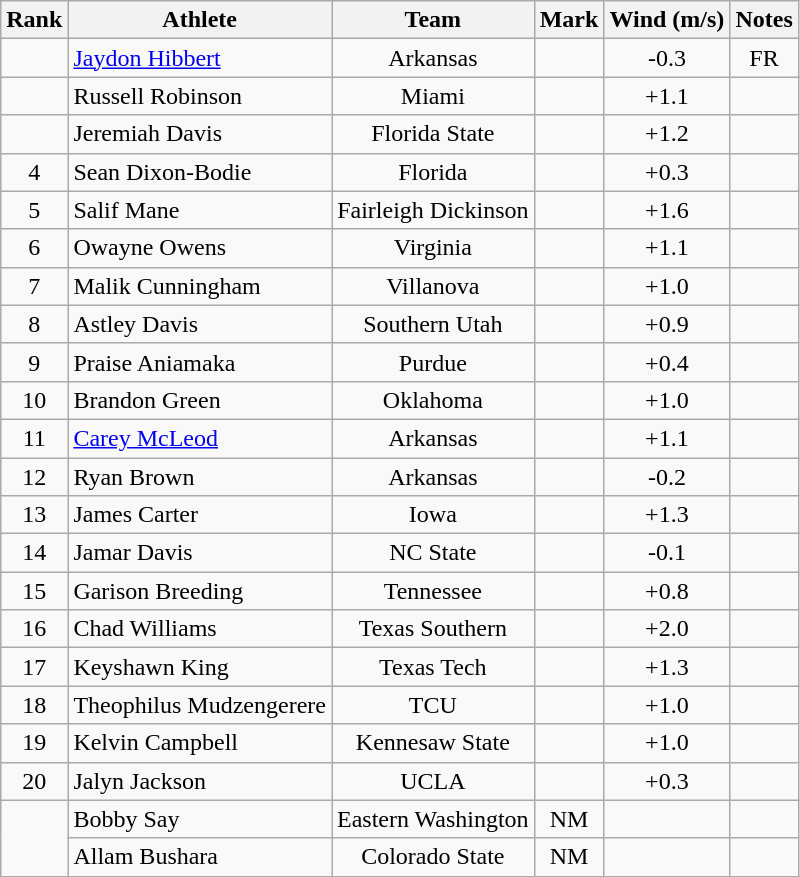<table class="wikitable sortable" style="text-align:center">
<tr>
<th>Rank</th>
<th>Athlete</th>
<th>Team</th>
<th>Mark</th>
<th>Wind (m/s)</th>
<th>Notes</th>
</tr>
<tr>
<td></td>
<td align=left> <a href='#'>Jaydon Hibbert</a></td>
<td>Arkansas</td>
<td></td>
<td>-0.3</td>
<td>FR</td>
</tr>
<tr>
<td></td>
<td align=left> Russell Robinson</td>
<td>Miami</td>
<td></td>
<td>+1.1</td>
<td></td>
</tr>
<tr>
<td></td>
<td align=left> Jeremiah Davis</td>
<td>Florida State</td>
<td></td>
<td>+1.2</td>
<td></td>
</tr>
<tr>
<td>4</td>
<td align=left> Sean Dixon-Bodie</td>
<td>Florida</td>
<td></td>
<td>+0.3</td>
<td></td>
</tr>
<tr>
<td>5</td>
<td align=left> Salif Mane</td>
<td>Fairleigh Dickinson</td>
<td></td>
<td>+1.6</td>
<td></td>
</tr>
<tr>
<td>6</td>
<td align=left> Owayne Owens</td>
<td>Virginia</td>
<td></td>
<td>+1.1</td>
<td></td>
</tr>
<tr>
<td>7</td>
<td align=left> Malik Cunningham</td>
<td>Villanova</td>
<td></td>
<td>+1.0</td>
<td></td>
</tr>
<tr>
<td>8</td>
<td align=left> Astley Davis</td>
<td>Southern Utah</td>
<td></td>
<td>+0.9</td>
<td></td>
</tr>
<tr>
<td>9</td>
<td align=left> Praise Aniamaka</td>
<td>Purdue</td>
<td></td>
<td>+0.4</td>
<td></td>
</tr>
<tr>
<td>10</td>
<td align=left> Brandon Green</td>
<td>Oklahoma</td>
<td></td>
<td>+1.0</td>
<td></td>
</tr>
<tr>
<td>11</td>
<td align=left> <a href='#'>Carey McLeod</a></td>
<td>Arkansas</td>
<td></td>
<td>+1.1</td>
<td></td>
</tr>
<tr>
<td>12</td>
<td align=left> Ryan Brown</td>
<td>Arkansas</td>
<td></td>
<td>-0.2</td>
<td></td>
</tr>
<tr>
<td>13</td>
<td align=left> James Carter</td>
<td>Iowa</td>
<td></td>
<td>+1.3</td>
<td></td>
</tr>
<tr>
<td>14</td>
<td align=left>  Jamar Davis</td>
<td>NC State</td>
<td></td>
<td>-0.1</td>
<td></td>
</tr>
<tr>
<td>15</td>
<td align=left> Garison Breeding</td>
<td>Tennessee</td>
<td></td>
<td>+0.8</td>
<td></td>
</tr>
<tr>
<td>16</td>
<td align=left> Chad Williams</td>
<td>Texas Southern</td>
<td></td>
<td>+2.0</td>
<td></td>
</tr>
<tr>
<td>17</td>
<td align=left> Keyshawn King</td>
<td>Texas Tech</td>
<td></td>
<td>+1.3</td>
<td></td>
</tr>
<tr>
<td>18</td>
<td align=left> Theophilus Mudzengerere</td>
<td>TCU</td>
<td></td>
<td>+1.0</td>
<td></td>
</tr>
<tr>
<td>19</td>
<td align=left> Kelvin Campbell</td>
<td>Kennesaw State</td>
<td></td>
<td>+1.0</td>
<td></td>
</tr>
<tr>
<td>20</td>
<td align=left> Jalyn Jackson</td>
<td>UCLA</td>
<td></td>
<td>+0.3</td>
<td></td>
</tr>
<tr>
<td rowspan="2"></td>
<td align=left> Bobby Say</td>
<td>Eastern Washington</td>
<td>NM</td>
<td></td>
<td></td>
</tr>
<tr>
<td align="left"> Allam Bushara</td>
<td>Colorado State</td>
<td>NM</td>
<td></td>
<td></td>
</tr>
</table>
